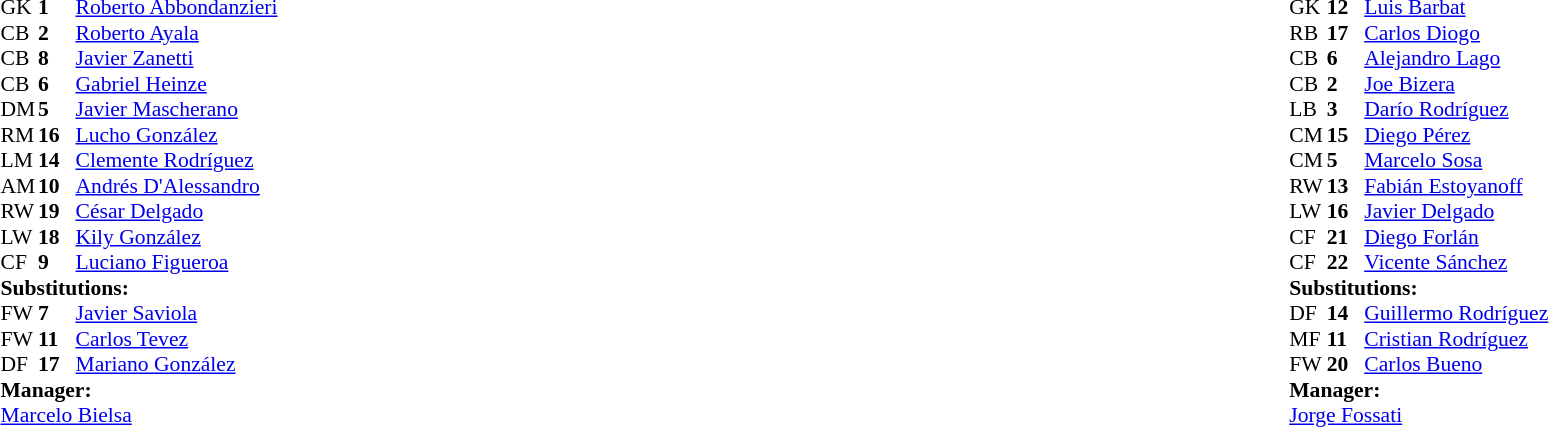<table width="100%">
<tr>
<td valign="top" width="50%"><br><table style="font-size: 90%" cellspacing="0" cellpadding="0">
<tr>
<th width=25></th>
<th width=25></th>
</tr>
<tr>
<td>GK</td>
<td><strong>1</strong></td>
<td><a href='#'>Roberto Abbondanzieri</a></td>
</tr>
<tr>
<td>CB</td>
<td><strong>2</strong></td>
<td><a href='#'>Roberto Ayala</a></td>
<td></td>
</tr>
<tr>
<td>CB</td>
<td><strong>8</strong></td>
<td><a href='#'>Javier Zanetti</a></td>
</tr>
<tr>
<td>CB</td>
<td><strong>6</strong></td>
<td><a href='#'>Gabriel Heinze</a></td>
</tr>
<tr>
<td>DM</td>
<td><strong>5</strong></td>
<td><a href='#'>Javier Mascherano</a></td>
<td></td>
</tr>
<tr>
<td>RM</td>
<td><strong>16</strong></td>
<td><a href='#'>Lucho González</a></td>
<td></td>
<td></td>
</tr>
<tr>
<td>LM</td>
<td><strong>14</strong></td>
<td><a href='#'>Clemente Rodríguez</a></td>
<td></td>
<td></td>
</tr>
<tr>
<td>AM</td>
<td><strong>10</strong></td>
<td><a href='#'>Andrés D'Alessandro</a></td>
</tr>
<tr>
<td>RW</td>
<td><strong>19</strong></td>
<td><a href='#'>César Delgado</a></td>
<td></td>
<td></td>
</tr>
<tr>
<td>LW</td>
<td><strong>18</strong></td>
<td><a href='#'>Kily González</a></td>
</tr>
<tr>
<td>CF</td>
<td><strong>9</strong></td>
<td><a href='#'>Luciano Figueroa</a></td>
</tr>
<tr>
<td colspan=3><strong>Substitutions:</strong></td>
</tr>
<tr>
<td>FW</td>
<td><strong>7</strong></td>
<td><a href='#'>Javier Saviola</a></td>
<td></td>
<td></td>
</tr>
<tr>
<td>FW</td>
<td><strong>11</strong></td>
<td><a href='#'>Carlos Tevez</a></td>
<td></td>
<td></td>
</tr>
<tr>
<td>DF</td>
<td><strong>17</strong></td>
<td><a href='#'>Mariano González</a></td>
<td></td>
<td></td>
</tr>
<tr>
<td colspan=3><strong>Manager:</strong></td>
</tr>
<tr>
<td colspan="4"><a href='#'>Marcelo Bielsa</a></td>
</tr>
</table>
</td>
<td valign="top"></td>
<td valign="top" width="50%"><br><table style="font-size: 90%" cellspacing="0" cellpadding="0" align="center">
<tr>
<th width=25></th>
<th width=25></th>
</tr>
<tr>
<td>GK</td>
<td><strong>12</strong></td>
<td><a href='#'>Luis Barbat</a></td>
</tr>
<tr>
<td>RB</td>
<td><strong>17</strong></td>
<td><a href='#'>Carlos Diogo</a></td>
<td></td>
</tr>
<tr>
<td>CB</td>
<td><strong>6</strong></td>
<td><a href='#'>Alejandro Lago</a></td>
</tr>
<tr>
<td>CB</td>
<td><strong>2</strong></td>
<td><a href='#'>Joe Bizera</a></td>
<td></td>
</tr>
<tr>
<td>LB</td>
<td><strong>3</strong></td>
<td><a href='#'>Darío Rodríguez</a></td>
</tr>
<tr>
<td>CM</td>
<td><strong>15</strong></td>
<td><a href='#'>Diego Pérez</a></td>
</tr>
<tr>
<td>CM</td>
<td><strong>5</strong></td>
<td><a href='#'>Marcelo Sosa</a></td>
<td></td>
<td></td>
</tr>
<tr>
<td>RW</td>
<td><strong>13</strong></td>
<td><a href='#'>Fabián Estoyanoff</a></td>
<td></td>
<td></td>
</tr>
<tr>
<td>LW</td>
<td><strong>16</strong></td>
<td><a href='#'>Javier Delgado</a></td>
</tr>
<tr>
<td>CF</td>
<td><strong>21</strong></td>
<td><a href='#'>Diego Forlán</a></td>
</tr>
<tr>
<td>CF</td>
<td><strong>22</strong></td>
<td><a href='#'>Vicente Sánchez</a></td>
<td></td>
<td></td>
</tr>
<tr>
<td colspan=3><strong>Substitutions:</strong></td>
</tr>
<tr>
<td>DF</td>
<td><strong>14</strong></td>
<td><a href='#'>Guillermo Rodríguez</a></td>
<td></td>
<td></td>
</tr>
<tr>
<td>MF</td>
<td><strong>11</strong></td>
<td><a href='#'>Cristian Rodríguez</a></td>
<td></td>
<td></td>
</tr>
<tr>
<td>FW</td>
<td><strong>20</strong></td>
<td><a href='#'>Carlos Bueno</a></td>
<td></td>
<td></td>
</tr>
<tr>
<td colspan=3><strong>Manager:</strong></td>
</tr>
<tr>
<td colspan=3><a href='#'>Jorge Fossati</a></td>
</tr>
</table>
</td>
</tr>
</table>
